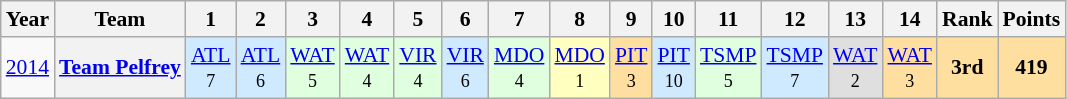<table class="wikitable" style="text-align:center; font-size:90%">
<tr>
<th>Year</th>
<th>Team</th>
<th>1</th>
<th>2</th>
<th>3</th>
<th>4</th>
<th>5</th>
<th>6</th>
<th>7</th>
<th>8</th>
<th>9</th>
<th>10</th>
<th>11</th>
<th>12</th>
<th>13</th>
<th>14</th>
<th>Rank</th>
<th>Points</th>
</tr>
<tr>
<td><a href='#'>2014</a></td>
<th><a href='#'>Team Pelfrey</a></th>
<td style="background:#CFEAFF;"><a href='#'>ATL</a><br><small>7</small></td>
<td style="background:#CFEAFF;"><a href='#'>ATL</a><br><small>6</small></td>
<td style="background:#DFFFDF;"><a href='#'>WAT</a><br><small>5</small></td>
<td style="background:#DFFFDF;"><a href='#'>WAT</a><br><small>4</small></td>
<td style="background:#DFFFDF;"><a href='#'>VIR</a><br><small>4</small></td>
<td style="background:#CFEAFF;"><a href='#'>VIR</a><br><small>6</small></td>
<td style="background:#DFFFDF;"><a href='#'>MDO</a><br><small>4</small></td>
<td style="background:#FFFFBF;"><a href='#'>MDO</a><br><small>1</small></td>
<td style="background:#FFDF9F;"><a href='#'>PIT</a><br><small>3</small></td>
<td style="background:#CFEAFF;"><a href='#'>PIT</a><br><small>10</small></td>
<td style="background:#DFFFDF;"><a href='#'>TSMP</a><br><small>5</small></td>
<td style="background:#CFEAFF;"><a href='#'>TSMP</a><br><small>7</small></td>
<td style="background:#DFDFDF;"><a href='#'>WAT</a><br><small>2</small></td>
<td style="background:#FFDF9F;"><a href='#'>WAT</a><br><small>3</small></td>
<td style="background:#FFDF9F;"><strong>3rd</strong></td>
<td style="background:#FFDF9F;"><strong>419</strong></td>
</tr>
</table>
